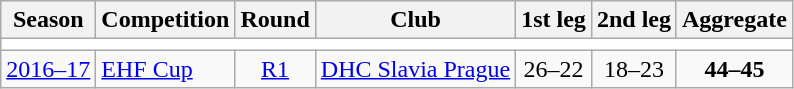<table class="wikitable">
<tr>
<th>Season</th>
<th>Competition</th>
<th>Round</th>
<th>Club</th>
<th>1st leg</th>
<th>2nd leg</th>
<th>Aggregate</th>
</tr>
<tr>
<td colspan="7" bgcolor=white></td>
</tr>
<tr>
<td><a href='#'>2016–17</a></td>
<td><a href='#'>EHF Cup</a></td>
<td style="text-align:center;"><a href='#'>R1</a></td>
<td> <a href='#'>DHC Slavia Prague</a></td>
<td style="text-align:center;">26–22</td>
<td style="text-align:center;">18–23</td>
<td style="text-align:center;"><strong>44–45</strong></td>
</tr>
</table>
